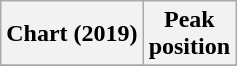<table class="wikitable sortable plainrowheaders" style="text-align:center">
<tr>
<th>Chart (2019)</th>
<th>Peak<br>position</th>
</tr>
<tr>
</tr>
</table>
